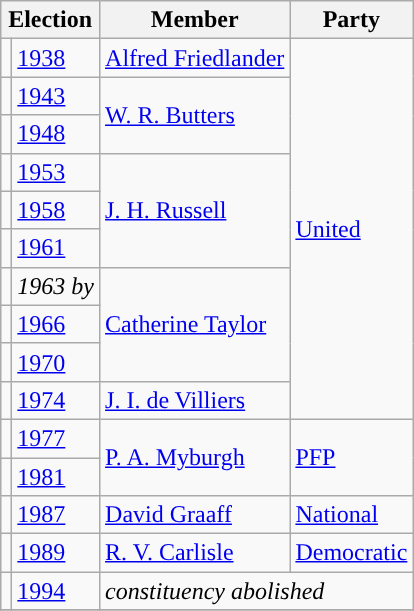<table class="wikitable">
<tr>
<th colspan="2">Election</th>
<th>Member</th>
<th>Party</th>
</tr>
<tr>
<td style="background-color: "></td>
<td><a href='#'>1938</a></td>
<td><a href='#'>Alfred Friedlander</a></td>
<td rowspan="10"><a href='#'>United</a></td>
</tr>
<tr>
<td style="background-color: "></td>
<td><a href='#'>1943</a></td>
<td rowspan="2"><a href='#'>W. R. Butters</a></td>
</tr>
<tr>
<td style="background-color: "></td>
<td><a href='#'>1948</a></td>
</tr>
<tr>
<td style="background-color: "></td>
<td><a href='#'>1953</a></td>
<td rowspan="3"><a href='#'>J. H. Russell</a></td>
</tr>
<tr>
<td style="background-color: "></td>
<td><a href='#'>1958</a></td>
</tr>
<tr>
<td style="background-color: "></td>
<td><a href='#'>1961</a></td>
</tr>
<tr>
<td style="background-color: "></td>
<td><em>1963 by</em></td>
<td rowspan="3"><a href='#'>Catherine Taylor</a></td>
</tr>
<tr>
<td style="background-color: "></td>
<td><a href='#'>1966</a></td>
</tr>
<tr>
<td style="background-color: "></td>
<td><a href='#'>1970</a></td>
</tr>
<tr>
<td style="background-color: "></td>
<td><a href='#'>1974</a></td>
<td><a href='#'>J. I. de Villiers</a></td>
</tr>
<tr>
<td style="background-color: "></td>
<td><a href='#'>1977</a></td>
<td rowspan="2"><a href='#'>P. A. Myburgh</a></td>
<td rowspan="2"><a href='#'>PFP</a></td>
</tr>
<tr>
<td style="background-color: "></td>
<td><a href='#'>1981</a></td>
</tr>
<tr>
<td style="background-color: "></td>
<td><a href='#'>1987</a></td>
<td><a href='#'>David Graaff</a></td>
<td><a href='#'>National</a></td>
</tr>
<tr>
<td style="background-color: "></td>
<td><a href='#'>1989</a></td>
<td><a href='#'>R. V. Carlisle</a></td>
<td><a href='#'>Democratic</a></td>
</tr>
<tr>
<td style="background-color: "></td>
<td><a href='#'>1994</a></td>
<td colspan="2"><em>constituency abolished</em></td>
</tr>
<tr>
</tr>
</table>
